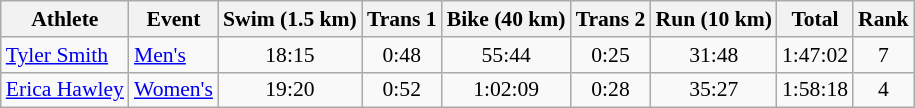<table class="wikitable" style="font-size:90%">
<tr>
<th>Athlete</th>
<th>Event</th>
<th>Swim (1.5 km)</th>
<th>Trans 1</th>
<th>Bike (40 km)</th>
<th>Trans 2</th>
<th>Run (10 km)</th>
<th>Total</th>
<th>Rank</th>
</tr>
<tr align=center>
<td align=left><a href='#'>Tyler Smith</a></td>
<td align=left><a href='#'>Men's</a></td>
<td>18:15</td>
<td>0:48</td>
<td>55:44</td>
<td>0:25</td>
<td>31:48</td>
<td>1:47:02</td>
<td>7</td>
</tr>
<tr align=center>
<td align=left><a href='#'>Erica Hawley</a></td>
<td align=left><a href='#'>Women's</a></td>
<td>19:20</td>
<td>0:52</td>
<td>1:02:09</td>
<td>0:28</td>
<td>35:27</td>
<td>1:58:18</td>
<td>4</td>
</tr>
</table>
